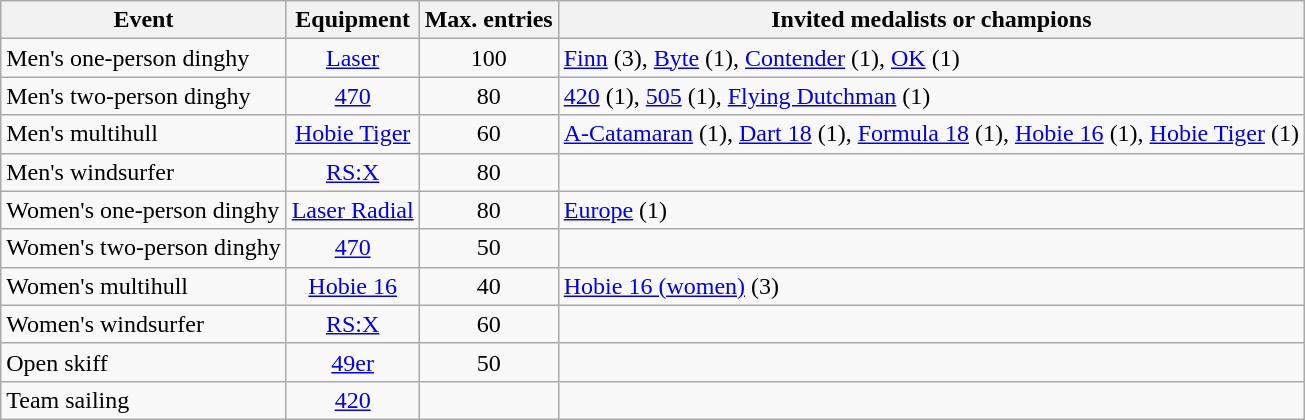<table class=wikitable>
<tr>
<th>Event</th>
<th>Equipment</th>
<th>Max. entries</th>
<th>Invited medalists or champions</th>
</tr>
<tr>
<td>Men's one-person dinghy</td>
<td align=center><a href='#'>Laser</a></td>
<td align=center>100</td>
<td><a href='#'>Finn</a> (3), <a href='#'>Byte</a> (1), <a href='#'>Contender</a> (1), <a href='#'>OK</a> (1)</td>
</tr>
<tr>
<td>Men's two-person dinghy</td>
<td align=center><a href='#'>470</a></td>
<td align=center>80</td>
<td><a href='#'>420</a> (1), <a href='#'>505</a> (1), <a href='#'>Flying Dutchman</a> (1)</td>
</tr>
<tr>
<td>Men's multihull</td>
<td align=center><a href='#'>Hobie Tiger</a></td>
<td align=center>60</td>
<td><a href='#'>A-Catamaran</a> (1), <a href='#'>Dart 18</a> (1), <a href='#'>Formula 18</a> (1), <a href='#'>Hobie 16</a> (1), <a href='#'>Hobie Tiger</a> (1)</td>
</tr>
<tr>
<td>Men's windsurfer</td>
<td align=center><a href='#'>RS:X</a></td>
<td align=center>80</td>
<td></td>
</tr>
<tr>
<td>Women's one-person dinghy</td>
<td align=center><a href='#'>Laser Radial</a></td>
<td align=center>80</td>
<td><a href='#'>Europe</a> (1)</td>
</tr>
<tr>
<td>Women's two-person dinghy</td>
<td align=center><a href='#'>470</a></td>
<td align=center>50</td>
<td></td>
</tr>
<tr>
<td>Women's multihull</td>
<td align=center><a href='#'>Hobie 16</a></td>
<td align=center>40</td>
<td><a href='#'>Hobie 16 (women)</a> (3)</td>
</tr>
<tr>
<td>Women's windsurfer</td>
<td align=center><a href='#'>RS:X</a></td>
<td align=center>60</td>
<td></td>
</tr>
<tr>
<td>Open skiff</td>
<td align=center><a href='#'>49er</a></td>
<td align=center>50</td>
<td></td>
</tr>
<tr>
<td>Team sailing</td>
<td align=center><a href='#'>420</a></td>
<td></td>
<td></td>
</tr>
</table>
